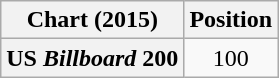<table class="wikitable plainrowheaders" style="text-align:center">
<tr>
<th scope="col">Chart (2015)</th>
<th scope="col">Position</th>
</tr>
<tr>
<th scope="row">US <em>Billboard</em> 200</th>
<td>100</td>
</tr>
</table>
